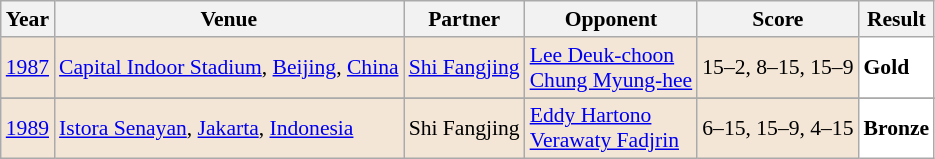<table class="sortable wikitable" style="font-size: 90%;">
<tr>
<th>Year</th>
<th>Venue</th>
<th>Partner</th>
<th>Opponent</th>
<th>Score</th>
<th>Result</th>
</tr>
<tr style="background:#F3E6D7">
<td align="center"><a href='#'>1987</a></td>
<td align="left"><a href='#'>Capital Indoor Stadium</a>, <a href='#'>Beijing</a>, <a href='#'>China</a></td>
<td align="left"> <a href='#'>Shi Fangjing</a></td>
<td align="left"> <a href='#'>Lee Deuk-choon</a><br> <a href='#'>Chung Myung-hee</a></td>
<td align="left">15–2, 8–15, 15–9</td>
<td style="text-align:left; background: white"> <strong>Gold</strong></td>
</tr>
<tr>
</tr>
<tr style="background:#F3E6D7">
<td align="center"><a href='#'>1989</a></td>
<td align="left"><a href='#'>Istora Senayan</a>, <a href='#'>Jakarta</a>, <a href='#'>Indonesia</a></td>
<td align="left"> Shi Fangjing</td>
<td align="left"> <a href='#'>Eddy Hartono</a><br> <a href='#'>Verawaty Fadjrin</a></td>
<td align="left">6–15, 15–9, 4–15</td>
<td style="text-align:left; background: white"> <strong>Bronze</strong></td>
</tr>
</table>
